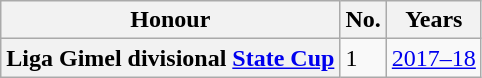<table class="wikitable plainrowheaders">
<tr>
<th scope=col>Honour</th>
<th scope=col>No.</th>
<th scope=col>Years</th>
</tr>
<tr>
<th scope=row>Liga Gimel divisional <a href='#'>State Cup</a></th>
<td>1</td>
<td><a href='#'>2017–18</a></td>
</tr>
</table>
